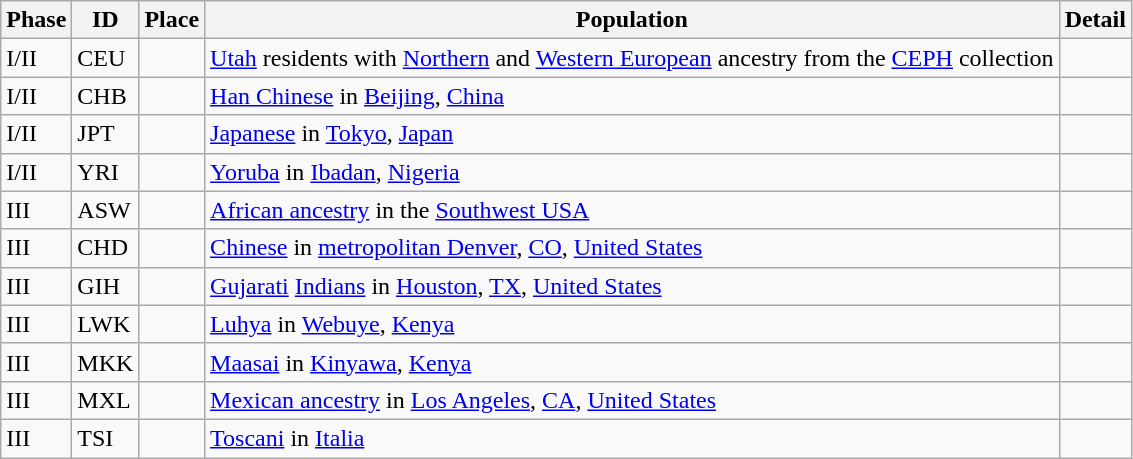<table class="wikitable">
<tr>
<th>Phase</th>
<th>ID</th>
<th>Place</th>
<th>Population</th>
<th>Detail</th>
</tr>
<tr>
<td>I/II</td>
<td>CEU</td>
<td></td>
<td><a href='#'>Utah</a> residents with <a href='#'>Northern</a> and <a href='#'>Western European</a> ancestry from the <a href='#'>CEPH</a> collection</td>
<td></td>
</tr>
<tr>
<td>I/II</td>
<td>CHB</td>
<td></td>
<td><a href='#'>Han Chinese</a> in <a href='#'>Beijing</a>, <a href='#'>China</a></td>
<td></td>
</tr>
<tr>
<td>I/II</td>
<td>JPT</td>
<td></td>
<td><a href='#'>Japanese</a> in <a href='#'>Tokyo</a>, <a href='#'>Japan</a></td>
<td></td>
</tr>
<tr>
<td>I/II</td>
<td>YRI</td>
<td></td>
<td><a href='#'>Yoruba</a> in <a href='#'>Ibadan</a>, <a href='#'>Nigeria</a></td>
<td></td>
</tr>
<tr>
<td>III</td>
<td>ASW</td>
<td></td>
<td><a href='#'>African ancestry</a> in the <a href='#'>Southwest USA</a></td>
<td></td>
</tr>
<tr>
<td>III</td>
<td>CHD</td>
<td></td>
<td><a href='#'>Chinese</a> in <a href='#'>metropolitan Denver</a>, <a href='#'>CO</a>, <a href='#'>United States</a></td>
<td></td>
</tr>
<tr>
<td>III</td>
<td>GIH</td>
<td></td>
<td><a href='#'>Gujarati</a> <a href='#'>Indians</a> in <a href='#'>Houston</a>, <a href='#'>TX</a>, <a href='#'>United States</a></td>
<td></td>
</tr>
<tr>
<td>III</td>
<td>LWK</td>
<td></td>
<td><a href='#'>Luhya</a> in <a href='#'>Webuye</a>, <a href='#'>Kenya</a></td>
<td></td>
</tr>
<tr>
<td>III</td>
<td>MKK</td>
<td></td>
<td><a href='#'>Maasai</a> in <a href='#'>Kinyawa</a>, <a href='#'>Kenya</a></td>
<td></td>
</tr>
<tr>
<td>III</td>
<td>MXL</td>
<td></td>
<td><a href='#'>Mexican ancestry</a> in <a href='#'>Los Angeles</a>, <a href='#'>CA</a>, <a href='#'>United States</a></td>
<td></td>
</tr>
<tr>
<td>III</td>
<td>TSI</td>
<td></td>
<td><a href='#'>Toscani</a> in <a href='#'>Italia</a></td>
<td></td>
</tr>
</table>
